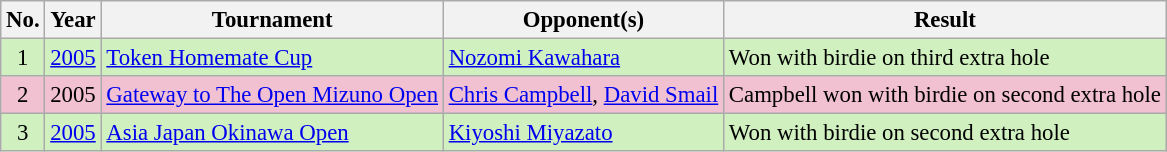<table class="wikitable" style="font-size:95%;">
<tr>
<th>No.</th>
<th>Year</th>
<th>Tournament</th>
<th>Opponent(s)</th>
<th>Result</th>
</tr>
<tr style="background:#D0F0C0;">
<td align=center>1</td>
<td><a href='#'>2005</a></td>
<td><a href='#'>Token Homemate Cup</a></td>
<td> <a href='#'>Nozomi Kawahara</a></td>
<td>Won with birdie on third extra hole</td>
</tr>
<tr style="background:#F2C1D1;">
<td align=center>2</td>
<td>2005</td>
<td><a href='#'>Gateway to The Open Mizuno Open</a></td>
<td> <a href='#'>Chris Campbell</a>,  <a href='#'>David Smail</a></td>
<td>Campbell won with birdie on second extra hole</td>
</tr>
<tr style="background:#D0F0C0;">
<td align=center>3</td>
<td><a href='#'>2005</a></td>
<td><a href='#'>Asia Japan Okinawa Open</a></td>
<td> <a href='#'>Kiyoshi Miyazato</a></td>
<td>Won with birdie on second extra hole</td>
</tr>
</table>
